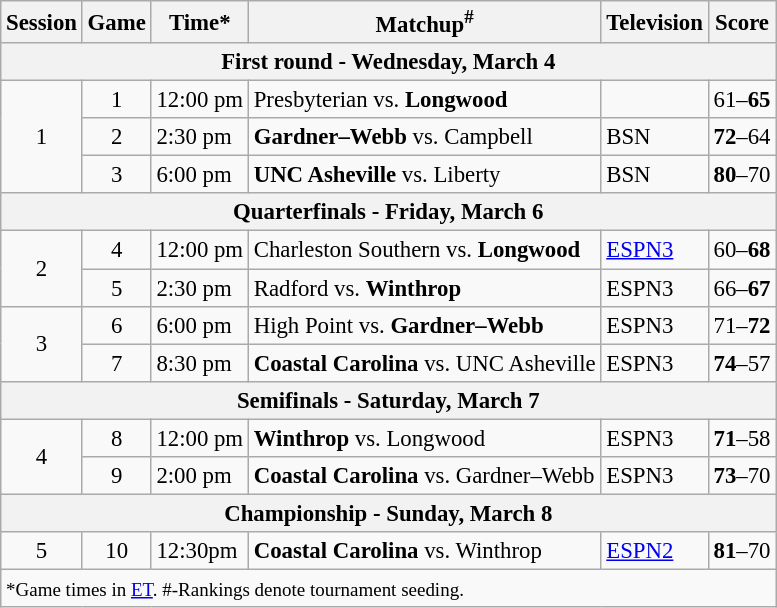<table class="wikitable" style="font-size: 95%">
<tr>
<th>Session</th>
<th>Game</th>
<th>Time*</th>
<th>Matchup<sup>#</sup></th>
<th>Television</th>
<th>Score</th>
</tr>
<tr>
<th colspan=6>First round - Wednesday, March 4</th>
</tr>
<tr>
<td rowspan=3 align=center>1</td>
<td align=center>1</td>
<td>12:00 pm</td>
<td>Presbyterian vs. <strong>Longwood</strong></td>
<td></td>
<td>61–<strong>65</strong></td>
</tr>
<tr>
<td align=center>2</td>
<td>2:30 pm</td>
<td><strong>Gardner–Webb</strong>  vs. Campbell</td>
<td>BSN</td>
<td><strong>72</strong>–64</td>
</tr>
<tr>
<td align=center>3</td>
<td>6:00 pm</td>
<td><strong>UNC Asheville</strong> vs. Liberty</td>
<td>BSN</td>
<td><strong>80</strong>–70</td>
</tr>
<tr>
<th colspan=6>Quarterfinals - Friday, March 6</th>
</tr>
<tr>
<td rowspan=2 align=center>2</td>
<td align=center>4</td>
<td>12:00 pm</td>
<td>Charleston Southern vs. <strong>Longwood</strong></td>
<td><a href='#'>ESPN3</a></td>
<td>60–<strong>68</strong></td>
</tr>
<tr>
<td align=center>5</td>
<td>2:30 pm</td>
<td>Radford vs. <strong>Winthrop</strong></td>
<td>ESPN3</td>
<td>66–<strong>67</strong></td>
</tr>
<tr>
<td rowspan=2 align=center>3</td>
<td align=center>6</td>
<td>6:00 pm</td>
<td>High Point vs. <strong>Gardner–Webb</strong></td>
<td>ESPN3</td>
<td>71–<strong>72</strong></td>
</tr>
<tr>
<td align=center>7</td>
<td>8:30 pm</td>
<td><strong>Coastal Carolina</strong> vs. UNC Asheville</td>
<td>ESPN3</td>
<td><strong>74</strong>–57</td>
</tr>
<tr>
<th colspan=6>Semifinals - Saturday, March 7</th>
</tr>
<tr>
<td rowspan=2 align=center>4</td>
<td align=center>8</td>
<td>12:00 pm</td>
<td><strong>Winthrop</strong> vs. Longwood</td>
<td>ESPN3</td>
<td><strong>71</strong>–58</td>
</tr>
<tr>
<td align=center>9</td>
<td>2:00 pm</td>
<td><strong>Coastal Carolina</strong> vs. Gardner–Webb</td>
<td>ESPN3</td>
<td><strong>73</strong>–70</td>
</tr>
<tr>
<th colspan=6>Championship - Sunday, March 8</th>
</tr>
<tr>
<td align=center>5</td>
<td align=center>10</td>
<td>12:30pm</td>
<td><strong>Coastal Carolina</strong> vs. Winthrop</td>
<td><a href='#'>ESPN2</a></td>
<td><strong>81</strong>–70</td>
</tr>
<tr>
<td colspan=6><small>*Game times in <a href='#'>ET</a>. #-Rankings denote tournament seeding.</small></td>
</tr>
</table>
